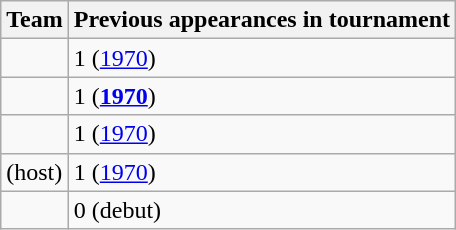<table class="wikitable sortable">
<tr>
<th>Team</th>
<th data-sort-type="number">Previous appearances in tournament</th>
</tr>
<tr>
<td></td>
<td>1 (<a href='#'>1970</a>)</td>
</tr>
<tr>
<td></td>
<td>1 (<strong><a href='#'>1970</a></strong>)</td>
</tr>
<tr>
<td></td>
<td>1 (<a href='#'>1970</a>)</td>
</tr>
<tr>
<td> (host)</td>
<td>1 (<a href='#'>1970</a>)</td>
</tr>
<tr>
<td></td>
<td>0 (debut)</td>
</tr>
</table>
